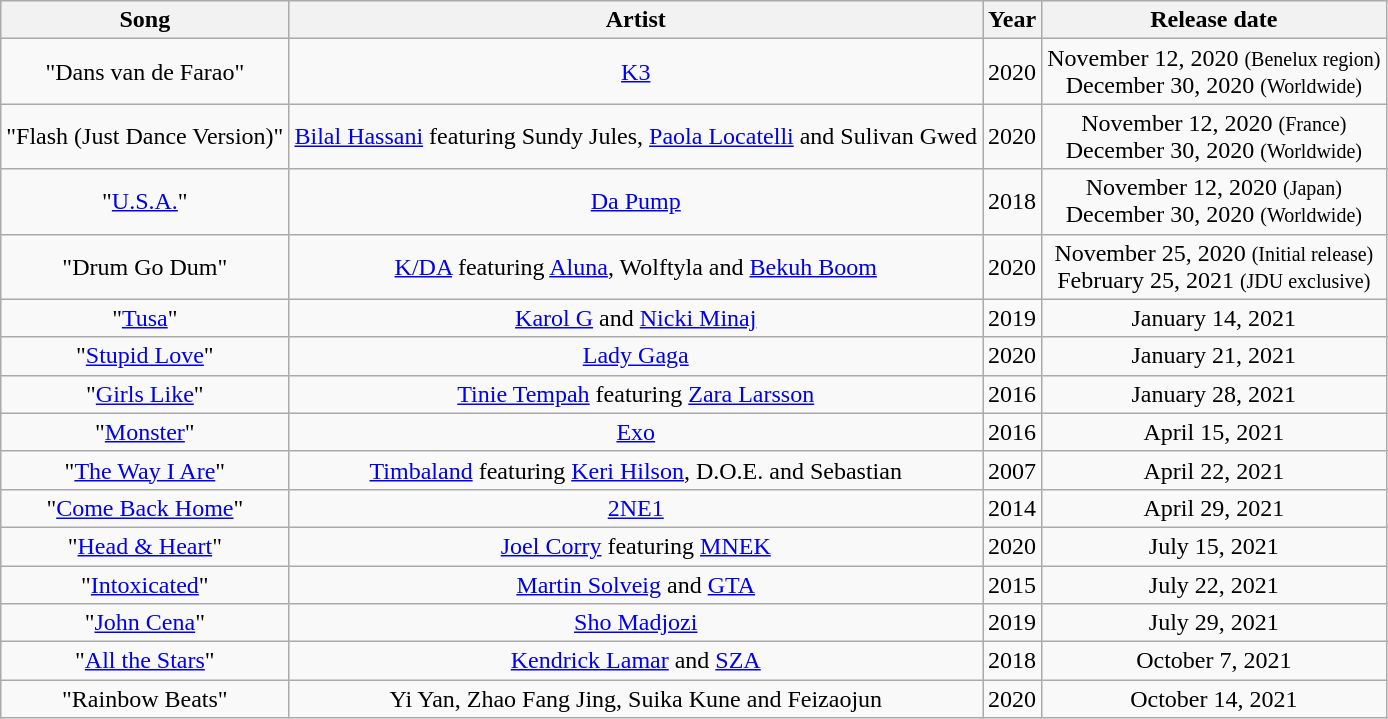<table class="wikitable sortable" style="text-align:center;">
<tr>
<th scope="col">Song</th>
<th scope="col">Artist</th>
<th scope="col">Year</th>
<th scope="col">Release date</th>
</tr>
<tr>
<td>"Dans van de Farao"</td>
<td><a href='#'>K3</a></td>
<td>2020</td>
<td>November 12, 2020 <small>(Benelux region)</small><br>December 30, 2020 <small>(Worldwide)</small></td>
</tr>
<tr>
<td>"Flash (Just Dance Version)"</td>
<td><a href='#'>Bilal Hassani</a> featuring Sundy Jules, <a href='#'>Paola Locatelli</a> and Sulivan Gwed</td>
<td>2020</td>
<td>November 12, 2020 <small>(France)</small><br>December 30, 2020 <small>(Worldwide)</small></td>
</tr>
<tr>
<td>"<a href='#'>U.S.A.</a>"</td>
<td><a href='#'>Da Pump</a></td>
<td>2018</td>
<td>November 12, 2020 <small>(Japan)</small><br> December 30, 2020 <small>(Worldwide)</small></td>
</tr>
<tr>
<td>"Drum Go Dum"</td>
<td><a href='#'>K/DA</a> featuring <a href='#'>Aluna</a>, Wolftyla and <a href='#'>Bekuh Boom</a></td>
<td>2020</td>
<td>November 25, 2020 <small>(Initial release)</small><br>February 25, 2021 <small>(JDU exclusive)</small></td>
</tr>
<tr>
<td>"<a href='#'>Tusa</a>"</td>
<td><a href='#'>Karol G</a> and <a href='#'>Nicki Minaj</a></td>
<td>2019</td>
<td>January 14, 2021</td>
</tr>
<tr>
<td>"<a href='#'>Stupid Love</a>"</td>
<td><a href='#'>Lady Gaga</a></td>
<td>2020</td>
<td>January 21, 2021</td>
</tr>
<tr>
<td>"<a href='#'>Girls Like</a>"</td>
<td><a href='#'>Tinie Tempah</a> featuring <a href='#'>Zara Larsson</a></td>
<td>2016</td>
<td>January 28, 2021</td>
</tr>
<tr>
<td>"<a href='#'>Monster</a>"</td>
<td><a href='#'>Exo</a></td>
<td>2016</td>
<td>April 15, 2021</td>
</tr>
<tr>
<td>"<a href='#'>The Way I Are</a>"</td>
<td><a href='#'>Timbaland</a> featuring <a href='#'>Keri Hilson</a>, D.O.E. and Sebastian</td>
<td>2007</td>
<td>April 22, 2021</td>
</tr>
<tr>
<td>"<a href='#'>Come Back Home</a>"</td>
<td><a href='#'>2NE1</a></td>
<td>2014</td>
<td>April 29, 2021</td>
</tr>
<tr>
<td>"<a href='#'>Head & Heart</a>"</td>
<td><a href='#'>Joel Corry</a> featuring <a href='#'>MNEK</a></td>
<td>2020</td>
<td>July 15, 2021</td>
</tr>
<tr>
<td>"<a href='#'>Intoxicated</a>"</td>
<td><a href='#'>Martin Solveig</a> and <a href='#'>GTA</a></td>
<td>2015</td>
<td>July 22, 2021</td>
</tr>
<tr>
<td>"<a href='#'>John Cena</a>"</td>
<td><a href='#'>Sho Madjozi</a></td>
<td>2019</td>
<td>July 29, 2021</td>
</tr>
<tr>
<td>"<a href='#'>All the Stars</a>"</td>
<td><a href='#'>Kendrick Lamar</a> and <a href='#'>SZA</a></td>
<td>2018</td>
<td>October 7, 2021</td>
</tr>
<tr>
<td>"Rainbow Beats"</td>
<td>Yi Yan, Zhao Fang Jing, Suika Kune and Feizaojun</td>
<td>2020</td>
<td>October 14, 2021</td>
</tr>
</table>
